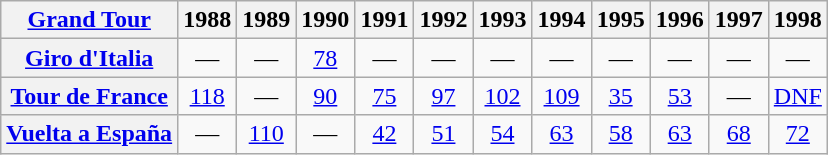<table class="wikitable plainrowheaders">
<tr>
<th scope="col"><a href='#'>Grand Tour</a></th>
<th scope="col">1988</th>
<th scope="col">1989</th>
<th scope="col">1990</th>
<th scope="col">1991</th>
<th scope="col">1992</th>
<th scope="col">1993</th>
<th scope="col">1994</th>
<th scope="col">1995</th>
<th scope="col">1996</th>
<th scope="col">1997</th>
<th scope="col">1998</th>
</tr>
<tr style="text-align:center;">
<th scope="row"> <a href='#'>Giro d'Italia</a></th>
<td>—</td>
<td>—</td>
<td><a href='#'>78</a></td>
<td>—</td>
<td>—</td>
<td>—</td>
<td>—</td>
<td>—</td>
<td>—</td>
<td>—</td>
<td>—</td>
</tr>
<tr style="text-align:center;">
<th scope="row"> <a href='#'>Tour de France</a></th>
<td><a href='#'>118</a></td>
<td>—</td>
<td><a href='#'>90</a></td>
<td><a href='#'>75</a></td>
<td><a href='#'>97</a></td>
<td><a href='#'>102</a></td>
<td><a href='#'>109</a></td>
<td><a href='#'>35</a></td>
<td><a href='#'>53</a></td>
<td>—</td>
<td><a href='#'>DNF</a></td>
</tr>
<tr style="text-align:center;">
<th scope="row"> <a href='#'>Vuelta a España</a></th>
<td>—</td>
<td><a href='#'>110</a></td>
<td>—</td>
<td><a href='#'>42</a></td>
<td><a href='#'>51</a></td>
<td><a href='#'>54</a></td>
<td><a href='#'>63</a></td>
<td><a href='#'>58</a></td>
<td><a href='#'>63</a></td>
<td><a href='#'>68</a></td>
<td><a href='#'>72</a></td>
</tr>
</table>
